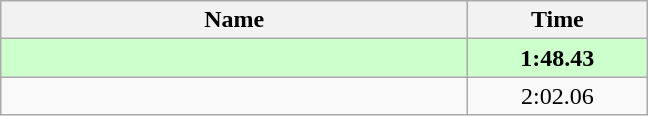<table class="wikitable" style="text-align:center;">
<tr>
<th style="width:19em">Name</th>
<th style="width:7em">Time</th>
</tr>
<tr bgcolor=ccffcc>
<td align=left><strong></strong></td>
<td><strong>1:48.43</strong></td>
</tr>
<tr>
<td align=left></td>
<td>2:02.06</td>
</tr>
</table>
